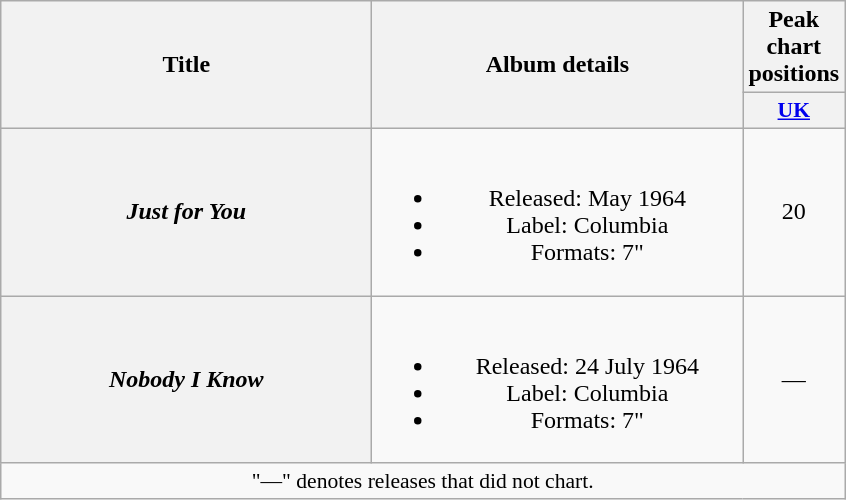<table class="wikitable plainrowheaders" style="text-align:center;">
<tr>
<th rowspan="2" scope="col" style="width:15em;">Title</th>
<th rowspan="2" scope="col" style="width:15em;">Album details</th>
<th>Peak chart positions</th>
</tr>
<tr>
<th scope="col" style="width:2em;font-size:90%;"><a href='#'>UK</a><br></th>
</tr>
<tr>
<th scope="row"><em>Just for You</em></th>
<td><br><ul><li>Released: May 1964</li><li>Label: Columbia</li><li>Formats: 7"</li></ul></td>
<td>20</td>
</tr>
<tr>
<th scope="row"><em>Nobody I Know</em></th>
<td><br><ul><li>Released: 24 July 1964</li><li>Label: Columbia</li><li>Formats: 7"</li></ul></td>
<td>—</td>
</tr>
<tr>
<td colspan="3" style="font-size:90%">"—" denotes releases that did not chart.</td>
</tr>
</table>
